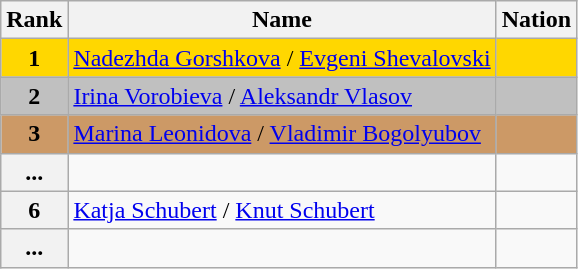<table class="wikitable">
<tr>
<th>Rank</th>
<th>Name</th>
<th>Nation</th>
</tr>
<tr bgcolor="gold">
<td align="center"><strong>1</strong></td>
<td><a href='#'>Nadezhda Gorshkova</a> /  <a href='#'>Evgeni Shevalovski</a></td>
<td></td>
</tr>
<tr bgcolor="silver">
<td align="center"><strong>2</strong></td>
<td><a href='#'>Irina Vorobieva</a> / <a href='#'>Aleksandr Vlasov</a></td>
<td></td>
</tr>
<tr bgcolor="cc9966">
<td align="center"><strong>3</strong></td>
<td><a href='#'>Marina Leonidova</a> / <a href='#'>Vladimir Bogolyubov</a></td>
<td></td>
</tr>
<tr>
<th>...</th>
<td></td>
<td></td>
</tr>
<tr>
<th>6</th>
<td><a href='#'>Katja Schubert</a> / <a href='#'>Knut Schubert</a></td>
<td></td>
</tr>
<tr>
<th>...</th>
<td></td>
<td></td>
</tr>
</table>
